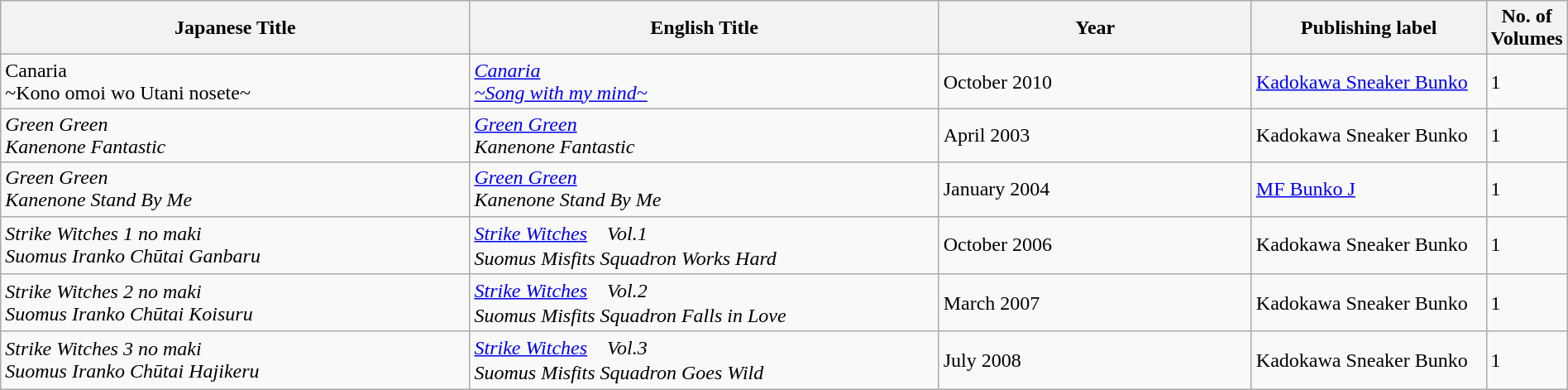<table class="wikitable" style="width:100%">
<tr>
<th style="width: 30%;">Japanese Title</th>
<th style="width: 30%;">English Title</th>
<th style="width: 20%;">Year</th>
<th style="width: 15%;">Publishing label</th>
<th style="width:  5%;">No. of Volumes</th>
</tr>
<tr>
<td>Canaria<br>~Kono omoi wo Utani nosete~</td>
<td><em><a href='#'>Canaria<br>~Song with my mind~</a></em></td>
<td>October 2010</td>
<td><a href='#'>Kadokawa Sneaker Bunko</a></td>
<td>1</td>
</tr>
<tr>
<td><em>Green Green<br>Kanenone Fantastic</em></td>
<td><em><a href='#'>Green Green</a><br>Kanenone Fantastic</em></td>
<td>April 2003</td>
<td>Kadokawa Sneaker Bunko</td>
<td>1</td>
</tr>
<tr>
<td><em>Green Green<br>Kanenone Stand By Me</em></td>
<td><em><a href='#'>Green Green</a><br>Kanenone Stand By Me</em></td>
<td>January 2004</td>
<td><a href='#'>MF Bunko J</a></td>
<td>1</td>
</tr>
<tr>
<td><em>Strike Witches 1 no maki<br>Suomus Iranko Chūtai Ganbaru</em></td>
<td><em><a href='#'>Strike Witches</a>　Vol.1<br>Suomus Misfits Squadron Works Hard</em></td>
<td>October 2006</td>
<td>Kadokawa Sneaker Bunko</td>
<td>1</td>
</tr>
<tr>
<td><em>Strike Witches 2 no maki<br>Suomus Iranko Chūtai Koisuru</em></td>
<td><em><a href='#'>Strike Witches</a>　Vol.2<br>Suomus Misfits Squadron Falls in Love</em></td>
<td>March 2007</td>
<td>Kadokawa Sneaker Bunko</td>
<td>1</td>
</tr>
<tr>
<td><em>Strike Witches 3 no maki<br>Suomus Iranko Chūtai Hajikeru</em></td>
<td><em><a href='#'>Strike Witches</a>　Vol.3<br>Suomus Misfits Squadron Goes Wild</em></td>
<td>July 2008</td>
<td>Kadokawa Sneaker Bunko</td>
<td>1</td>
</tr>
</table>
